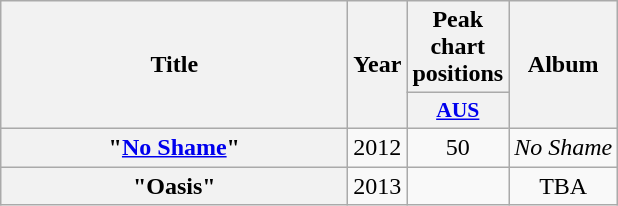<table class="wikitable plainrowheaders" style="text-align:center;" border="1">
<tr>
<th scope="col" rowspan="2" style="width:14em;">Title</th>
<th scope="col" rowspan="2">Year</th>
<th scope="col" colspan="1">Peak chart positions</th>
<th scope="col" rowspan="2">Album</th>
</tr>
<tr>
<th scope="col" style="width:3em;font-size:90%;"><a href='#'>AUS</a><br></th>
</tr>
<tr>
<th scope="row">"<a href='#'>No Shame</a>"</th>
<td>2012</td>
<td>50</td>
<td><em>No Shame</em></td>
</tr>
<tr>
<th scope="row">"Oasis"</th>
<td>2013</td>
<td></td>
<td>TBA</td>
</tr>
</table>
